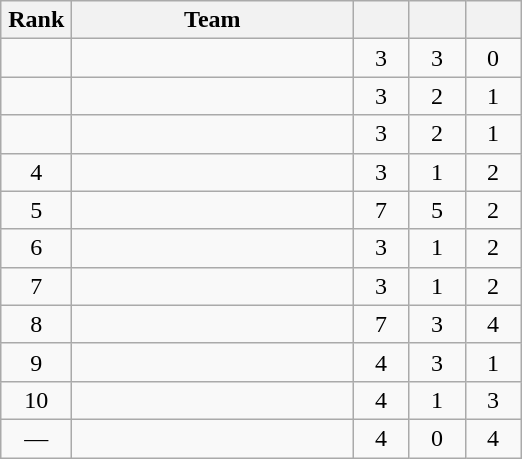<table class="wikitable" style="text-align: center;">
<tr>
<th width=40>Rank</th>
<th width=180>Team</th>
<th width=30></th>
<th width=30></th>
<th width=30></th>
</tr>
<tr>
<td></td>
<td align="left"></td>
<td>3</td>
<td>3</td>
<td>0</td>
</tr>
<tr>
<td></td>
<td align="left"></td>
<td>3</td>
<td>2</td>
<td>1</td>
</tr>
<tr>
<td></td>
<td align="left"></td>
<td>3</td>
<td>2</td>
<td>1</td>
</tr>
<tr>
<td>4</td>
<td align="left"></td>
<td>3</td>
<td>1</td>
<td>2</td>
</tr>
<tr>
<td>5</td>
<td align="left"></td>
<td>7</td>
<td>5</td>
<td>2</td>
</tr>
<tr>
<td>6</td>
<td align="left"></td>
<td>3</td>
<td>1</td>
<td>2</td>
</tr>
<tr>
<td>7</td>
<td align="left"></td>
<td>3</td>
<td>1</td>
<td>2</td>
</tr>
<tr>
<td>8</td>
<td align="left"></td>
<td>7</td>
<td>3</td>
<td>4</td>
</tr>
<tr>
<td>9</td>
<td align="left"></td>
<td>4</td>
<td>3</td>
<td>1</td>
</tr>
<tr>
<td>10</td>
<td align="left"></td>
<td>4</td>
<td>1</td>
<td>3</td>
</tr>
<tr>
<td>—</td>
<td align="left"></td>
<td>4</td>
<td>0</td>
<td>4</td>
</tr>
</table>
